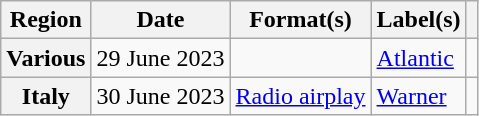<table class="wikitable plainrowheaders">
<tr>
<th scope="col">Region</th>
<th scope="col">Date</th>
<th scope="col">Format(s)</th>
<th scope="col">Label(s)</th>
<th scope="col"></th>
</tr>
<tr>
<th scope="row">Various</th>
<td>29 June 2023</td>
<td></td>
<td><a href='#'>Atlantic</a></td>
<td style="text-align:center;"></td>
</tr>
<tr>
<th scope="row">Italy</th>
<td>30 June 2023</td>
<td><a href='#'>Radio airplay</a></td>
<td><a href='#'>Warner</a></td>
<td style="text-align:center;"></td>
</tr>
</table>
